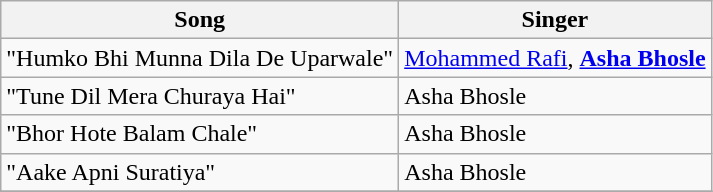<table class="wikitable">
<tr>
<th>Song</th>
<th>Singer</th>
</tr>
<tr>
<td>"Humko Bhi Munna Dila De Uparwale"</td>
<td><a href='#'>Mohammed Rafi</a>, <strong><a href='#'>Asha Bhosle</a></strong></td>
</tr>
<tr>
<td>"Tune Dil Mera Churaya Hai"</td>
<td>Asha Bhosle</td>
</tr>
<tr>
<td>"Bhor Hote Balam Chale"</td>
<td>Asha Bhosle</td>
</tr>
<tr>
<td>"Aake Apni Suratiya"</td>
<td>Asha Bhosle</td>
</tr>
<tr>
</tr>
</table>
